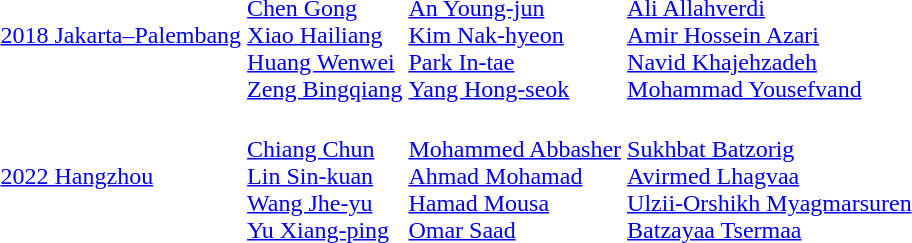<table>
<tr>
<td><a href='#'>2018 Jakarta–Palembang</a></td>
<td><br><a href='#'>Chen Gong</a><br><a href='#'>Xiao Hailiang</a><br><a href='#'>Huang Wenwei</a><br><a href='#'>Zeng Bingqiang</a></td>
<td><br><a href='#'>An Young-jun</a><br><a href='#'>Kim Nak-hyeon</a><br><a href='#'>Park In-tae</a><br><a href='#'>Yang Hong-seok</a></td>
<td><br><a href='#'>Ali Allahverdi</a><br><a href='#'>Amir Hossein Azari</a><br><a href='#'>Navid Khajehzadeh</a><br><a href='#'>Mohammad Yousefvand</a></td>
</tr>
<tr>
<td><a href='#'>2022 Hangzhou</a></td>
<td><br><a href='#'>Chiang Chun</a><br><a href='#'>Lin Sin-kuan</a><br><a href='#'>Wang Jhe-yu</a><br><a href='#'>Yu Xiang-ping</a></td>
<td><br><a href='#'>Mohammed Abbasher</a><br><a href='#'>Ahmad Mohamad</a><br><a href='#'>Hamad Mousa</a><br><a href='#'>Omar Saad</a></td>
<td><br><a href='#'>Sukhbat Batzorig</a><br><a href='#'>Avirmed Lhagvaa</a><br><a href='#'>Ulzii-Orshikh Myagmarsuren</a><br><a href='#'>Batzayaa Tsermaa</a></td>
</tr>
</table>
